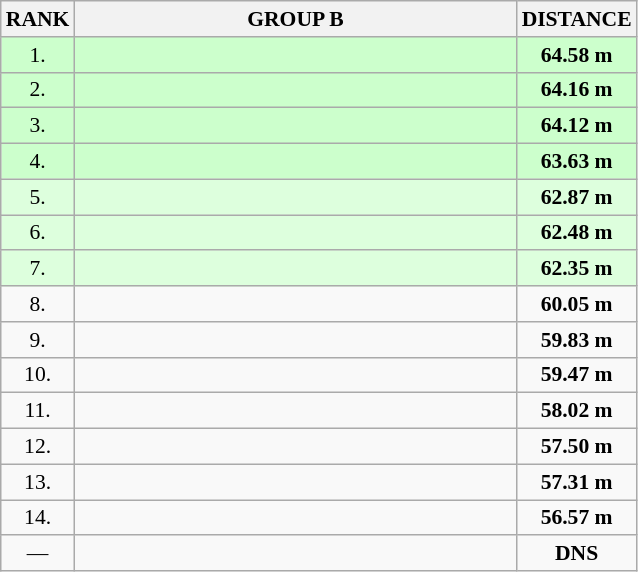<table class="wikitable" style="border-collapse: collapse; font-size: 90%;">
<tr>
<th>RANK</th>
<th style="width: 20em">GROUP B</th>
<th style="width: 5em">DISTANCE</th>
</tr>
<tr style="background:#ccffcc;">
<td align="center">1.</td>
<td></td>
<td align="center"><strong>64.58 m</strong></td>
</tr>
<tr style="background:#ccffcc;">
<td align="center">2.</td>
<td></td>
<td align="center"><strong>64.16 m</strong></td>
</tr>
<tr style="background:#ccffcc;">
<td align="center">3.</td>
<td></td>
<td align="center"><strong>64.12 m</strong></td>
</tr>
<tr style="background:#ccffcc;">
<td align="center">4.</td>
<td></td>
<td align="center"><strong>63.63 m</strong></td>
</tr>
<tr style="background:#ddffdd;">
<td align="center">5.</td>
<td></td>
<td align="center"><strong>62.87 m</strong></td>
</tr>
<tr style="background:#ddffdd;">
<td align="center">6.</td>
<td></td>
<td align="center"><strong>62.48 m</strong></td>
</tr>
<tr style="background:#ddffdd;">
<td align="center">7.</td>
<td></td>
<td align="center"><strong>62.35 m</strong></td>
</tr>
<tr>
<td align="center">8.</td>
<td></td>
<td align="center"><strong>60.05 m</strong></td>
</tr>
<tr>
<td align="center">9.</td>
<td></td>
<td align="center"><strong>59.83 m</strong></td>
</tr>
<tr>
<td align="center">10.</td>
<td></td>
<td align="center"><strong>59.47 m</strong></td>
</tr>
<tr>
<td align="center">11.</td>
<td></td>
<td align="center"><strong>58.02 m</strong></td>
</tr>
<tr>
<td align="center">12.</td>
<td></td>
<td align="center"><strong>57.50 m</strong></td>
</tr>
<tr>
<td align="center">13.</td>
<td></td>
<td align="center"><strong>57.31 m</strong></td>
</tr>
<tr>
<td align="center">14.</td>
<td></td>
<td align="center"><strong>56.57 m</strong></td>
</tr>
<tr>
<td align="center">—</td>
<td></td>
<td align="center"><strong>DNS</strong></td>
</tr>
</table>
